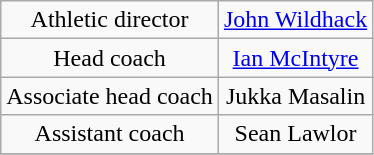<table class="wikitable" style="text-align: center;">
<tr>
<td>Athletic director</td>
<td><a href='#'>John Wildhack</a></td>
</tr>
<tr>
<td>Head coach</td>
<td><a href='#'>Ian McIntyre</a></td>
</tr>
<tr>
<td>Associate head coach</td>
<td>Jukka Masalin</td>
</tr>
<tr>
<td>Assistant coach</td>
<td>Sean Lawlor</td>
</tr>
<tr>
</tr>
</table>
